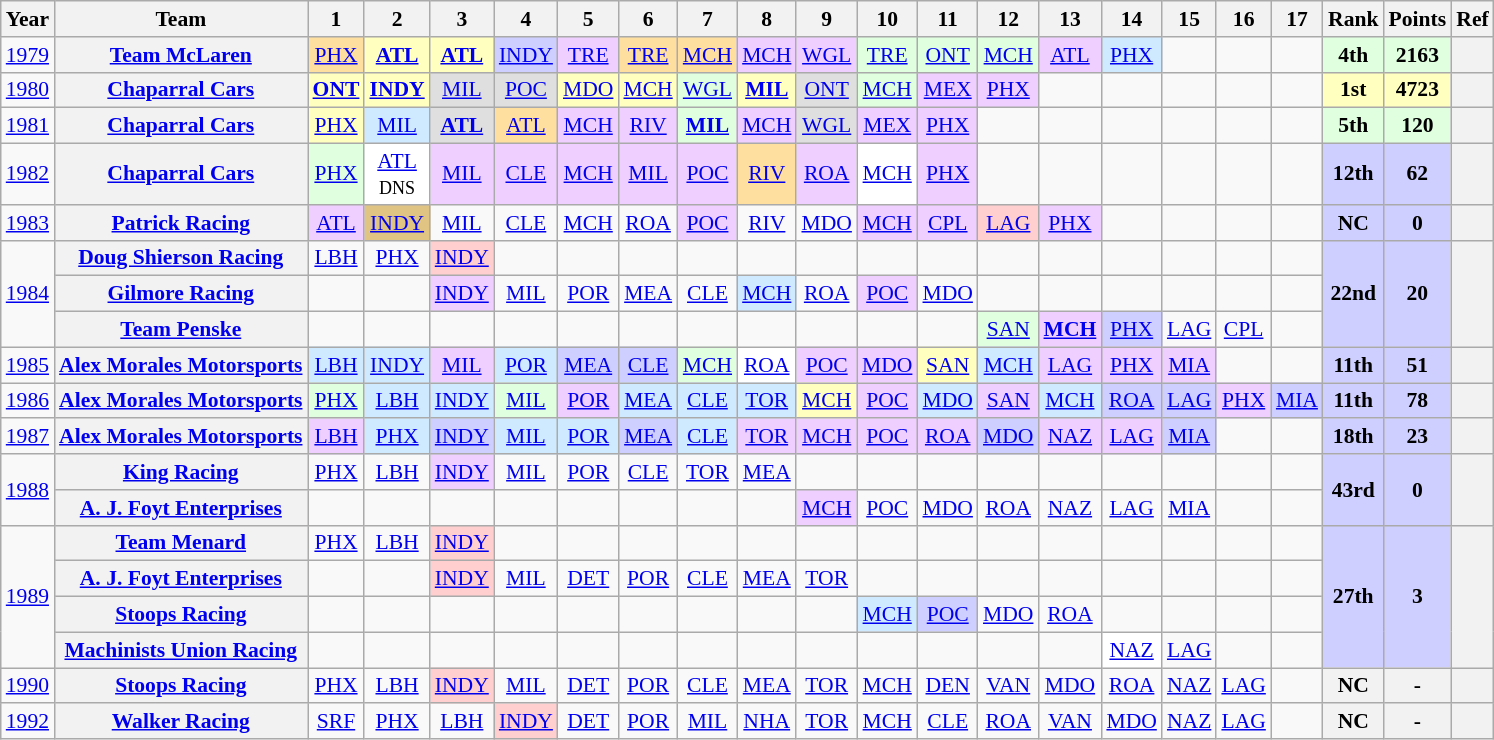<table class="wikitable" style="text-align:center; font-size:90%">
<tr>
<th>Year</th>
<th>Team</th>
<th>1</th>
<th>2</th>
<th>3</th>
<th>4</th>
<th>5</th>
<th>6</th>
<th>7</th>
<th>8</th>
<th>9</th>
<th>10</th>
<th>11</th>
<th>12</th>
<th>13</th>
<th>14</th>
<th>15</th>
<th>16</th>
<th>17</th>
<th>Rank</th>
<th>Points</th>
<th>Ref</th>
</tr>
<tr>
<td><a href='#'>1979</a></td>
<th><a href='#'>Team McLaren</a></th>
<td style="background:#FFDF9F;"><a href='#'>PHX</a><br></td>
<td style="background:#FFFFBF;"><strong><a href='#'>ATL</a></strong><br></td>
<td style="background:#FFFFBF;"><strong><a href='#'>ATL</a></strong><br></td>
<td style="background:#CFCFFF;"><a href='#'>INDY</a><br></td>
<td style="background:#EFCFFF;"><a href='#'>TRE</a><br></td>
<td style="background:#FFDF9F;"><a href='#'>TRE</a><br></td>
<td style="background:#FFDF9F;"><a href='#'>MCH</a><br></td>
<td style="background:#EFCFFF;"><a href='#'>MCH</a><br></td>
<td style="background:#EFCFFF;"><a href='#'>WGL</a><br></td>
<td style="background:#DFFFDF;"><a href='#'>TRE</a><br></td>
<td style="background:#DFFFDF;"><a href='#'>ONT</a><br></td>
<td style="background:#DFFFDF;"><a href='#'>MCH</a><br></td>
<td style="background:#EFCFFF;"><a href='#'>ATL</a><br></td>
<td style="background:#CFEAFF;"><a href='#'>PHX</a><br></td>
<td></td>
<td></td>
<td></td>
<td style="background:#DFFFDF;"><strong>4th</strong></td>
<td style="background:#DFFFDF;"><strong>2163</strong></td>
<th></th>
</tr>
<tr>
<td><a href='#'>1980</a></td>
<th><a href='#'>Chaparral Cars</a></th>
<td style="background:#FFFFBF;"><strong><a href='#'>ONT</a></strong><br></td>
<td style="background:#FFFFBF;"><strong><a href='#'>INDY</a></strong><br></td>
<td style="background:#DFDFDF;"><a href='#'>MIL</a><br></td>
<td style="background:#DFDFDF;"><a href='#'>POC</a><br></td>
<td style="background:#FFFFBF;"><a href='#'>MDO</a><br></td>
<td style="background:#FFFFBF;"><a href='#'>MCH</a><br></td>
<td style="background:#DFFFDF;"><a href='#'>WGL</a><br></td>
<td style="background:#FFFFBF;"><strong><a href='#'>MIL</a></strong><br></td>
<td style="background:#DFDFDF;"><a href='#'>ONT</a><br></td>
<td style="background:#DFFFDF;"><a href='#'>MCH</a><br></td>
<td style="background:#EFCFFF;"><a href='#'>MEX</a><br></td>
<td style="background:#EFCFFF;"><a href='#'>PHX</a><br></td>
<td></td>
<td></td>
<td></td>
<td></td>
<td></td>
<td style="background:#FFFFBF;"><strong>1st</strong></td>
<td style="background:#FFFFBF;"><strong>4723</strong></td>
<th></th>
</tr>
<tr>
<td><a href='#'>1981</a></td>
<th><a href='#'>Chaparral Cars</a></th>
<td style="background:#FFFFBF;"><a href='#'>PHX</a><br></td>
<td style="background:#CFEAFF;"><a href='#'>MIL</a><br></td>
<td style="background:#DFDFDF;"><strong><a href='#'>ATL</a></strong><br></td>
<td style="background:#FFDF9F;"><a href='#'>ATL</a><br></td>
<td style="background:#EFCFFF;"><a href='#'>MCH</a><br></td>
<td style="background:#EFCFFF;"><a href='#'>RIV</a><br></td>
<td style="background:#DFFFDF;"><strong><a href='#'>MIL</a></strong><br></td>
<td style="background:#EFCFFF;"><a href='#'>MCH</a><br></td>
<td style="background:#DFDFDF;"><a href='#'>WGL</a><br></td>
<td style="background:#EFCFFF;"><a href='#'>MEX</a><br></td>
<td style="background:#EFCFFF;"><a href='#'>PHX</a><br></td>
<td></td>
<td></td>
<td></td>
<td></td>
<td></td>
<td></td>
<td style="background:#DFFFDF;"><strong>5th</strong></td>
<td style="background:#DFFFDF;"><strong>120</strong></td>
<th></th>
</tr>
<tr>
<td><a href='#'>1982</a></td>
<th><a href='#'>Chaparral Cars</a></th>
<td style="background:#DFFFDF;"><a href='#'>PHX</a><br></td>
<td style="background:#FFFFFF;"><a href='#'>ATL</a><br><small>DNS</small></td>
<td style="background:#EFCFFF;"><a href='#'>MIL</a><br></td>
<td style="background:#EFCFFF;"><a href='#'>CLE</a><br></td>
<td style="background:#EFCFFF;"><a href='#'>MCH</a><br></td>
<td style="background:#EFCFFF;"><a href='#'>MIL</a><br></td>
<td style="background:#EFCFFF;"><a href='#'>POC</a><br></td>
<td style="background:#FFDF9F;"><a href='#'>RIV</a><br></td>
<td style="background:#EFCFFF;"><a href='#'>ROA</a><br></td>
<td style="background:#fff;"><a href='#'>MCH</a><br></td>
<td style="background:#EFCFFF;"><a href='#'>PHX</a><br></td>
<td></td>
<td></td>
<td></td>
<td></td>
<td></td>
<td></td>
<td style="background:#CFCFFF;"><strong>12th</strong></td>
<td style="background:#CFCFFF;"><strong>62</strong></td>
<th></th>
</tr>
<tr>
<td><a href='#'>1983</a></td>
<th><a href='#'>Patrick Racing</a></th>
<td style="background:#EFCFFF;"><a href='#'>ATL</a><br></td>
<td style="background:#DFC484;"><a href='#'>INDY</a><br></td>
<td><a href='#'>MIL</a></td>
<td><a href='#'>CLE</a></td>
<td><a href='#'>MCH</a></td>
<td><a href='#'>ROA</a></td>
<td style="background:#EFCFFF;"><a href='#'>POC</a><br></td>
<td><a href='#'>RIV</a></td>
<td><a href='#'>MDO</a></td>
<td style="background:#EFCFFF;"><a href='#'>MCH</a><br></td>
<td style="background:#EFCFFF;"><a href='#'>CPL</a><br></td>
<td style="background:#FFCFCF;"><a href='#'>LAG</a><br></td>
<td style="background:#EFCFFF;"><a href='#'>PHX</a><br></td>
<td></td>
<td></td>
<td></td>
<td></td>
<td style="background:#CFCFFF;"><strong>NC</strong></td>
<td style="background:#CFCFFF;"><strong>0</strong></td>
<th></th>
</tr>
<tr>
<td rowspan=3><a href='#'>1984</a></td>
<th><a href='#'>Doug Shierson Racing</a></th>
<td><a href='#'>LBH</a></td>
<td><a href='#'>PHX</a></td>
<td style="background:#FFCFCF;"><a href='#'>INDY</a><br></td>
<td></td>
<td></td>
<td></td>
<td></td>
<td></td>
<td></td>
<td></td>
<td></td>
<td></td>
<td></td>
<td></td>
<td></td>
<td></td>
<td></td>
<td rowspan=3 style="background:#CFCFFF;"><strong>22nd</strong></td>
<td rowspan=3 style="background:#CFCFFF;"><strong>20</strong></td>
<th rowspan=3></th>
</tr>
<tr>
<th><a href='#'>Gilmore Racing</a></th>
<td></td>
<td></td>
<td style="background:#EFCFFF;"><a href='#'>INDY</a><br></td>
<td><a href='#'>MIL</a></td>
<td><a href='#'>POR</a></td>
<td><a href='#'>MEA</a></td>
<td><a href='#'>CLE</a></td>
<td style="background:#CFEAFF;"><a href='#'>MCH</a><br></td>
<td><a href='#'>ROA</a></td>
<td style="background:#EFCFFF;"><a href='#'>POC</a><br></td>
<td><a href='#'>MDO</a></td>
<td></td>
<td></td>
<td></td>
<td></td>
<td></td>
<td></td>
</tr>
<tr>
<th><a href='#'>Team Penske</a></th>
<td></td>
<td></td>
<td></td>
<td></td>
<td></td>
<td></td>
<td></td>
<td></td>
<td></td>
<td></td>
<td></td>
<td style="background:#DFFFDF;"><a href='#'>SAN</a><br></td>
<td style="background:#EFCFFF;"><strong><a href='#'>MCH</a></strong><br></td>
<td style="background:#CFCFFF;"><a href='#'>PHX</a><br></td>
<td><a href='#'>LAG</a></td>
<td><a href='#'>CPL</a></td>
<td></td>
</tr>
<tr>
<td><a href='#'>1985</a></td>
<th><a href='#'>Alex Morales Motorsports</a></th>
<td style="background:#CFEAFF;"><a href='#'>LBH</a><br></td>
<td style="background:#CFEAFF;"><a href='#'>INDY</a><br></td>
<td style="background:#EFCFFF;"><a href='#'>MIL</a><br></td>
<td style="background:#CFEAFF;"><a href='#'>POR</a><br></td>
<td style="background:#CFCFFF;"><a href='#'>MEA</a><br></td>
<td style="background:#CFCFFF;"><a href='#'>CLE</a><br></td>
<td style="background:#DFFFDF;"><a href='#'>MCH</a><br></td>
<td style="background:#fff;"><a href='#'>ROA</a><br></td>
<td style="background:#EFCFFF;"><a href='#'>POC</a><br></td>
<td style="background:#EFCFFF;"><a href='#'>MDO</a><br></td>
<td style="background:#FFFFBF;"><a href='#'>SAN</a><br></td>
<td style="background:#CFEAFF;"><a href='#'>MCH</a><br></td>
<td style="background:#EFCFFF;"><a href='#'>LAG</a><br></td>
<td style="background:#EFCFFF;"><a href='#'>PHX</a><br></td>
<td style="background:#EFCFFF;"><a href='#'>MIA</a><br></td>
<td></td>
<td></td>
<td style="background:#CFCFFF;"><strong>11th</strong></td>
<td style="background:#CFCFFF;"><strong>51</strong></td>
<th></th>
</tr>
<tr>
<td><a href='#'>1986</a></td>
<th><a href='#'>Alex Morales Motorsports</a></th>
<td style="background:#DFFFDF;"><a href='#'>PHX</a><br></td>
<td style="background:#CFEAFF;"><a href='#'>LBH</a><br></td>
<td style="background:#CFEAFF;"><a href='#'>INDY</a><br></td>
<td style="background:#DFFFDF;"><a href='#'>MIL</a><br></td>
<td style="background:#EFCFFF;"><a href='#'>POR</a><br></td>
<td style="background:#CFEAFF;"><a href='#'>MEA</a><br></td>
<td style="background:#CFEAFF;"><a href='#'>CLE</a><br></td>
<td style="background:#CFEAFF;"><a href='#'>TOR</a><br></td>
<td style="background:#FFFFBF;"><a href='#'>MCH</a><br></td>
<td style="background:#EFCFFF;"><a href='#'>POC</a><br></td>
<td style="background:#CFEAFF;"><a href='#'>MDO</a><br></td>
<td style="background:#EFCFFF;"><a href='#'>SAN</a><br></td>
<td style="background:#CFEAFF;"><a href='#'>MCH</a><br></td>
<td style="background:#CFCFFF;"><a href='#'>ROA</a><br></td>
<td style="background:#CFCFFF;"><a href='#'>LAG</a><br></td>
<td style="background:#EFCFFF;"><a href='#'>PHX</a><br></td>
<td style="background:#CFCFFF;"><a href='#'>MIA</a><br></td>
<td style="background:#CFCFFF;"><strong>11th</strong></td>
<td style="background:#CFCFFF;"><strong>78</strong></td>
<th></th>
</tr>
<tr>
<td><a href='#'>1987</a></td>
<th><a href='#'>Alex Morales Motorsports</a></th>
<td style="background:#EFCFFF;"><a href='#'>LBH</a><br></td>
<td style="background:#CFEAFF;"><a href='#'>PHX</a><br></td>
<td style="background:#CFCFFF;"><a href='#'>INDY</a><br></td>
<td style="background:#CFEAFF;"><a href='#'>MIL</a><br></td>
<td style="background:#CFEAFF;"><a href='#'>POR</a><br></td>
<td style="background:#CFCFFF;"><a href='#'>MEA</a><br></td>
<td style="background:#CFEAFF;"><a href='#'>CLE</a><br></td>
<td style="background:#EFCFFF;"><a href='#'>TOR</a><br></td>
<td style="background:#EFCFFF;"><a href='#'>MCH</a><br></td>
<td style="background:#EFCFFF;"><a href='#'>POC</a><br></td>
<td style="background:#EFCFFF;"><a href='#'>ROA</a><br></td>
<td style="background:#CFCFFF;"><a href='#'>MDO</a><br></td>
<td style="background:#EFCFFF;"><a href='#'>NAZ</a><br></td>
<td style="background:#EFCFFF;"><a href='#'>LAG</a><br></td>
<td style="background:#CFCFFF;"><a href='#'>MIA</a><br></td>
<td></td>
<td></td>
<td style="background:#CFCFFF;"><strong>18th</strong></td>
<td style="background:#CFCFFF;"><strong>23</strong></td>
<th></th>
</tr>
<tr>
<td rowspan=2><a href='#'>1988</a></td>
<th><a href='#'>King Racing</a></th>
<td><a href='#'>PHX</a></td>
<td><a href='#'>LBH</a></td>
<td style="background:#EFCFFF;"><a href='#'>INDY</a><br></td>
<td><a href='#'>MIL</a></td>
<td><a href='#'>POR</a></td>
<td><a href='#'>CLE</a></td>
<td><a href='#'>TOR</a></td>
<td><a href='#'>MEA</a></td>
<td></td>
<td></td>
<td></td>
<td></td>
<td></td>
<td></td>
<td></td>
<td></td>
<td></td>
<td style="background:#CFCFFF;" rowspan=2><strong>43rd</strong></td>
<td style="background:#CFCFFF;" rowspan=2><strong>0</strong></td>
<th rowspan=2></th>
</tr>
<tr>
<th><a href='#'>A. J. Foyt Enterprises</a></th>
<td></td>
<td></td>
<td></td>
<td></td>
<td></td>
<td></td>
<td></td>
<td></td>
<td style="background:#EFCFFF;"><a href='#'>MCH</a><br></td>
<td><a href='#'>POC</a></td>
<td><a href='#'>MDO</a></td>
<td><a href='#'>ROA</a></td>
<td><a href='#'>NAZ</a></td>
<td><a href='#'>LAG</a></td>
<td><a href='#'>MIA</a></td>
<td></td>
<td></td>
</tr>
<tr>
<td rowspan=4><a href='#'>1989</a></td>
<th><a href='#'>Team Menard</a></th>
<td><a href='#'>PHX</a></td>
<td><a href='#'>LBH</a></td>
<td style="background:#FFCFCF;"><a href='#'>INDY</a><br></td>
<td></td>
<td></td>
<td></td>
<td></td>
<td></td>
<td></td>
<td></td>
<td></td>
<td></td>
<td></td>
<td></td>
<td></td>
<td></td>
<td></td>
<td rowspan=4 style="background:#CFCFFF;"><strong>27th</strong></td>
<td rowspan=4 style="background:#CFCFFF;"><strong>3</strong></td>
<th rowspan=4></th>
</tr>
<tr>
<th><a href='#'>A. J. Foyt Enterprises</a></th>
<td></td>
<td></td>
<td style="background:#FFCFCF;"><a href='#'>INDY</a><br></td>
<td><a href='#'>MIL</a></td>
<td><a href='#'>DET</a></td>
<td><a href='#'>POR</a></td>
<td><a href='#'>CLE</a></td>
<td><a href='#'>MEA</a></td>
<td><a href='#'>TOR</a></td>
<td></td>
<td></td>
<td></td>
<td></td>
<td></td>
<td></td>
<td></td>
<td></td>
</tr>
<tr>
<th><a href='#'>Stoops Racing</a></th>
<td></td>
<td></td>
<td></td>
<td></td>
<td></td>
<td></td>
<td></td>
<td></td>
<td></td>
<td style="background:#CFEAFF;"><a href='#'>MCH</a><br></td>
<td style="background:#CFCFFF;"><a href='#'>POC</a><br></td>
<td><a href='#'>MDO</a></td>
<td><a href='#'>ROA</a></td>
<td></td>
<td></td>
<td></td>
<td></td>
</tr>
<tr>
<th><a href='#'>Machinists Union Racing</a></th>
<td></td>
<td></td>
<td></td>
<td></td>
<td></td>
<td></td>
<td></td>
<td></td>
<td></td>
<td></td>
<td></td>
<td></td>
<td></td>
<td style="background:#fff;"><a href='#'>NAZ</a><br></td>
<td><a href='#'>LAG</a></td>
<td></td>
<td></td>
</tr>
<tr>
<td><a href='#'>1990</a></td>
<th><a href='#'>Stoops Racing</a></th>
<td><a href='#'>PHX</a></td>
<td><a href='#'>LBH</a></td>
<td style="background:#FFCFCF;"><a href='#'>INDY</a><br></td>
<td><a href='#'>MIL</a></td>
<td><a href='#'>DET</a></td>
<td><a href='#'>POR</a></td>
<td><a href='#'>CLE</a></td>
<td><a href='#'>MEA</a></td>
<td><a href='#'>TOR</a></td>
<td><a href='#'>MCH</a></td>
<td><a href='#'>DEN</a></td>
<td><a href='#'>VAN</a></td>
<td><a href='#'>MDO</a></td>
<td><a href='#'>ROA</a></td>
<td><a href='#'>NAZ</a></td>
<td><a href='#'>LAG</a></td>
<td></td>
<th>NC</th>
<th>-</th>
<th></th>
</tr>
<tr>
<td><a href='#'>1992</a></td>
<th><a href='#'>Walker Racing</a></th>
<td><a href='#'>SRF</a></td>
<td><a href='#'>PHX</a></td>
<td><a href='#'>LBH</a></td>
<td style="background:#FFCFCF;"><a href='#'>INDY</a><br></td>
<td><a href='#'>DET</a></td>
<td><a href='#'>POR</a></td>
<td><a href='#'>MIL</a></td>
<td><a href='#'>NHA</a></td>
<td><a href='#'>TOR</a></td>
<td><a href='#'>MCH</a></td>
<td><a href='#'>CLE</a></td>
<td><a href='#'>ROA</a></td>
<td><a href='#'>VAN</a></td>
<td><a href='#'>MDO</a></td>
<td><a href='#'>NAZ</a></td>
<td><a href='#'>LAG</a></td>
<td></td>
<th>NC</th>
<th>-</th>
<th></th>
</tr>
</table>
